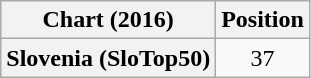<table class="wikitable plainrowheaders" style="text-align:center">
<tr>
<th scope="col">Chart (2016)</th>
<th scope="col">Position</th>
</tr>
<tr>
<th scope="row">Slovenia (SloTop50)</th>
<td>37</td>
</tr>
</table>
